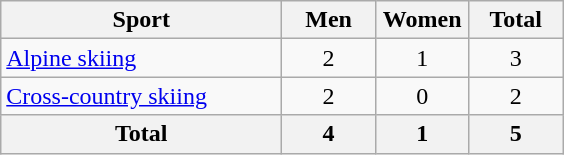<table class="wikitable sortable" style="text-align:center;">
<tr>
<th width=180>Sport</th>
<th width=55>Men</th>
<th width=55>Women</th>
<th width=55>Total</th>
</tr>
<tr>
<td align=left><a href='#'>Alpine skiing</a></td>
<td>2</td>
<td>1</td>
<td>3</td>
</tr>
<tr>
<td align=left><a href='#'>Cross-country skiing</a></td>
<td>2</td>
<td>0</td>
<td>2</td>
</tr>
<tr>
<th>Total</th>
<th>4</th>
<th>1</th>
<th>5</th>
</tr>
</table>
